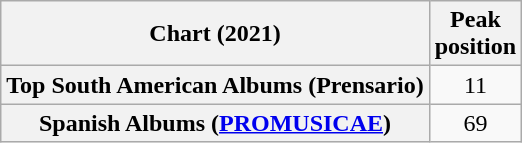<table class="wikitable sortable plainrowheaders" style="text-align:center">
<tr>
<th scope="col">Chart (2021)</th>
<th scope="col">Peak<br>position</th>
</tr>
<tr>
<th scope="row">Top South American Albums (Prensario)</th>
<td>11</td>
</tr>
<tr>
<th scope="row">Spanish Albums (<a href='#'>PROMUSICAE</a>)</th>
<td>69</td>
</tr>
</table>
